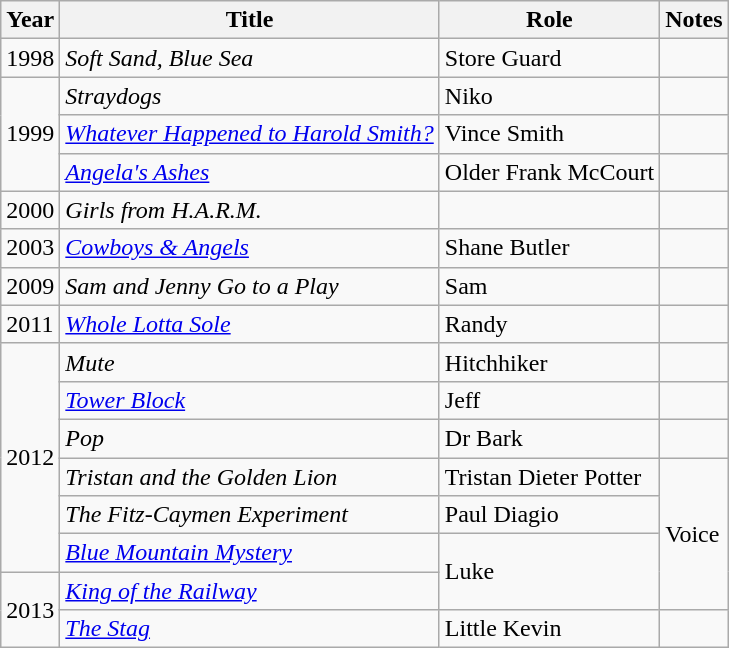<table class="wikitable">
<tr>
<th>Year</th>
<th>Title</th>
<th>Role</th>
<th>Notes</th>
</tr>
<tr>
<td>1998</td>
<td><em>Soft Sand, Blue Sea</em></td>
<td>Store Guard</td>
<td></td>
</tr>
<tr>
<td rowspan = "3">1999</td>
<td><em>Straydogs</em></td>
<td>Niko</td>
<td></td>
</tr>
<tr>
<td><em><a href='#'>Whatever Happened to Harold Smith?</a></em></td>
<td>Vince Smith</td>
<td></td>
</tr>
<tr>
<td><em><a href='#'>Angela's Ashes</a></em></td>
<td>Older Frank McCourt</td>
<td></td>
</tr>
<tr>
<td>2000</td>
<td><em>Girls from H.A.R.M.</em></td>
<td></td>
<td></td>
</tr>
<tr>
<td>2003</td>
<td><em><a href='#'>Cowboys & Angels</a></em></td>
<td>Shane Butler</td>
<td></td>
</tr>
<tr>
<td>2009</td>
<td><em>Sam and Jenny Go to a Play</em></td>
<td>Sam</td>
<td></td>
</tr>
<tr>
<td>2011</td>
<td><em><a href='#'>Whole Lotta Sole</a></em></td>
<td>Randy</td>
<td></td>
</tr>
<tr>
<td rowspan = "6">2012</td>
<td><em>Mute</em></td>
<td>Hitchhiker</td>
<td></td>
</tr>
<tr>
<td><em><a href='#'>Tower Block</a></em></td>
<td>Jeff</td>
<td></td>
</tr>
<tr>
<td><em>Pop</em></td>
<td>Dr Bark</td>
<td></td>
</tr>
<tr>
<td><em>Tristan and the Golden Lion</em></td>
<td>Tristan Dieter Potter</td>
<td rowspan = "4">Voice</td>
</tr>
<tr>
<td><em>The Fitz-Caymen Experiment</em></td>
<td>Paul Diagio</td>
</tr>
<tr>
<td><em><a href='#'>Blue Mountain Mystery</a></em></td>
<td rowspan = "2">Luke</td>
</tr>
<tr>
<td rowspan = "2">2013</td>
<td><em><a href='#'>King of the Railway</a></em></td>
</tr>
<tr>
<td><em><a href='#'>The Stag</a></em></td>
<td>Little Kevin</td>
<td></td>
</tr>
</table>
